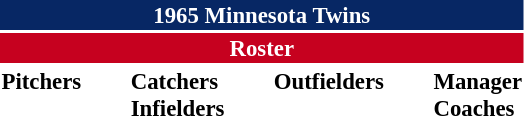<table class="toccolours" style="font-size: 95%;">
<tr>
<th colspan="10" style="background-color: #072764; color: white; text-align: center;">1965 Minnesota Twins</th>
</tr>
<tr>
<td colspan="10" style="background-color: #c6011f; color: white; text-align: center;"><strong>Roster</strong></td>
</tr>
<tr>
<td valign="top"><strong>Pitchers</strong><br>













</td>
<td width="25px"></td>
<td valign="top"><strong>Catchers</strong><br>


<strong>Infielders</strong>









</td>
<td width="25px"></td>
<td valign="top"><strong>Outfielders</strong><br>





</td>
<td width="25px"></td>
<td valign="top"><strong>Manager</strong><br>
<strong>Coaches</strong>



</td>
</tr>
<tr>
</tr>
</table>
